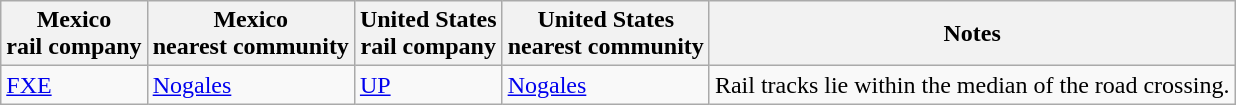<table class="wikitable">
<tr>
<th>Mexico<br>rail company</th>
<th>Mexico<br>nearest community</th>
<th>United States<br>rail company</th>
<th>United States<br>nearest community</th>
<th>Notes</th>
</tr>
<tr>
<td><a href='#'>FXE</a></td>
<td><a href='#'>Nogales</a></td>
<td><a href='#'>UP</a></td>
<td><a href='#'>Nogales</a></td>
<td>Rail tracks lie within the median of the road crossing.</td>
</tr>
</table>
